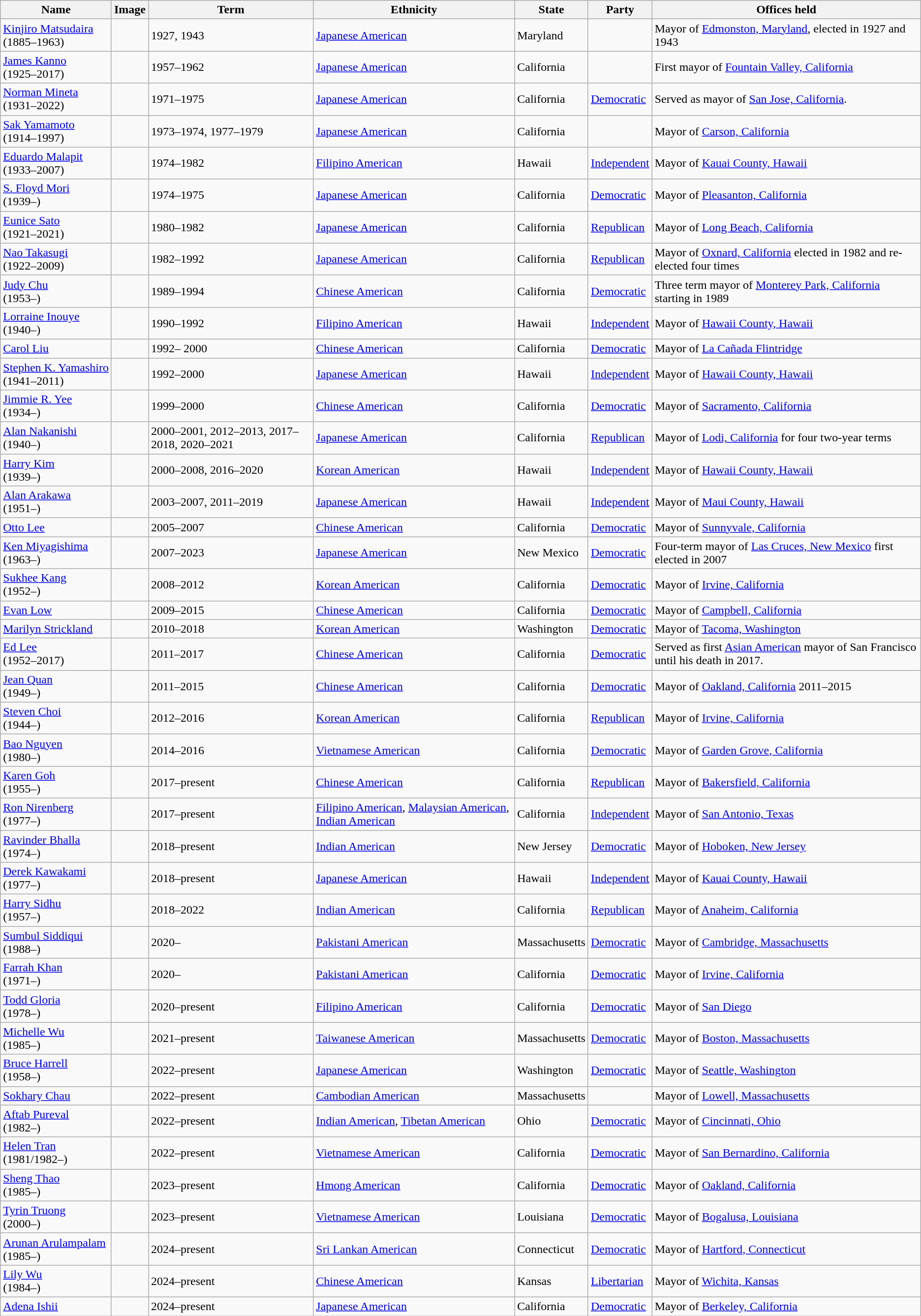<table class="wikitable sortable">
<tr>
<th>Name</th>
<th>Image</th>
<th>Term</th>
<th>Ethnicity</th>
<th>State</th>
<th>Party</th>
<th>Offices held</th>
</tr>
<tr>
<td style="white-space:nowrap;"><a href='#'>Kinjiro Matsudaira</a><br>(1885–1963)</td>
<td></td>
<td>1927, 1943</td>
<td><a href='#'>Japanese American</a></td>
<td>Maryland</td>
<td></td>
<td>Mayor of <a href='#'>Edmonston, Maryland</a>, elected in 1927 and 1943</td>
</tr>
<tr>
<td style="white-space:nowrap;"><a href='#'>James Kanno</a><br>(1925–2017)</td>
<td></td>
<td>1957–1962</td>
<td><a href='#'>Japanese American</a></td>
<td>California</td>
<td></td>
<td>First mayor of <a href='#'>Fountain Valley, California</a></td>
</tr>
<tr>
<td style="white-space:nowrap;"><a href='#'>Norman Mineta</a><br>(1931–2022)</td>
<td></td>
<td>1971–1975</td>
<td><a href='#'>Japanese American</a></td>
<td>California</td>
<td><a href='#'>Democratic</a></td>
<td>Served as mayor of <a href='#'>San Jose, California</a>.</td>
</tr>
<tr>
<td style="white-space:nowrap;"><a href='#'>Sak Yamamoto</a><br>(1914–1997)</td>
<td></td>
<td>1973–1974, 1977–1979</td>
<td><a href='#'>Japanese American</a></td>
<td>California</td>
<td></td>
<td>Mayor of <a href='#'>Carson, California</a></td>
</tr>
<tr>
<td style="white-space:nowrap;"><a href='#'>Eduardo Malapit</a><br>(1933–2007)</td>
<td></td>
<td>1974–1982</td>
<td><a href='#'>Filipino American</a></td>
<td>Hawaii</td>
<td><a href='#'>Independent</a></td>
<td>Mayor of <a href='#'>Kauai County, Hawaii</a></td>
</tr>
<tr>
<td style="white-space:nowrap;"><a href='#'>S. Floyd Mori</a><br>(1939–)</td>
<td></td>
<td>1974–1975</td>
<td><a href='#'>Japanese American</a></td>
<td>California</td>
<td><a href='#'>Democratic</a></td>
<td>Mayor of <a href='#'>Pleasanton, California</a></td>
</tr>
<tr>
<td style="white-space:nowrap;"><a href='#'>Eunice Sato</a><br>(1921–2021)</td>
<td></td>
<td>1980–1982</td>
<td><a href='#'>Japanese American</a></td>
<td>California</td>
<td><a href='#'>Republican</a></td>
<td>Mayor of <a href='#'>Long Beach, California</a></td>
</tr>
<tr>
<td style="white-space:nowrap;"><a href='#'>Nao Takasugi</a><br>(1922–2009)</td>
<td></td>
<td>1982–1992</td>
<td><a href='#'>Japanese American</a></td>
<td>California</td>
<td><a href='#'>Republican</a></td>
<td>Mayor of <a href='#'>Oxnard, California</a> elected in 1982 and re-elected four times</td>
</tr>
<tr>
<td style="white-space:nowrap;"><a href='#'>Judy Chu</a><br>(1953–)</td>
<td></td>
<td>1989–1994</td>
<td><a href='#'>Chinese American</a></td>
<td>California</td>
<td><a href='#'>Democratic</a></td>
<td>Three term mayor of <a href='#'>Monterey Park, California</a> starting in 1989</td>
</tr>
<tr>
<td style="white-space:nowrap;"><a href='#'>Lorraine Inouye</a><br>(1940–)</td>
<td></td>
<td>1990–1992</td>
<td><a href='#'>Filipino American</a></td>
<td>Hawaii</td>
<td><a href='#'>Independent</a></td>
<td>Mayor of <a href='#'>Hawaii County, Hawaii</a></td>
</tr>
<tr>
<td style="white-space:nowrap;"><a href='#'>Carol Liu</a></td>
<td></td>
<td>1992– 2000</td>
<td><a href='#'>Chinese American</a></td>
<td>California</td>
<td><a href='#'>Democratic</a></td>
<td>Mayor of <a href='#'>La Cañada Flintridge</a></td>
</tr>
<tr>
<td style="white-space:nowrap;"><a href='#'>Stephen K. Yamashiro</a><br>(1941–2011)</td>
<td></td>
<td>1992–2000</td>
<td><a href='#'>Japanese American</a></td>
<td>Hawaii</td>
<td><a href='#'>Independent</a></td>
<td>Mayor of <a href='#'>Hawaii County, Hawaii</a></td>
</tr>
<tr>
<td style="white-space:nowrap;"><a href='#'>Jimmie R. Yee</a><br>(1934–)</td>
<td></td>
<td>1999–2000</td>
<td><a href='#'>Chinese American</a></td>
<td>California</td>
<td><a href='#'>Democratic</a></td>
<td>Mayor of <a href='#'>Sacramento, California</a></td>
</tr>
<tr>
<td style="white-space:nowrap;"><a href='#'>Alan Nakanishi</a><br>(1940–)</td>
<td></td>
<td>2000–2001, 2012–2013, 2017–2018, 2020–2021</td>
<td><a href='#'>Japanese American</a></td>
<td>California</td>
<td><a href='#'>Republican</a></td>
<td>Mayor of <a href='#'>Lodi, California</a> for four two-year terms</td>
</tr>
<tr>
<td style="white-space:nowrap;"><a href='#'>Harry Kim</a><br>(1939–)</td>
<td></td>
<td>2000–2008, 2016–2020</td>
<td><a href='#'>Korean American</a></td>
<td>Hawaii</td>
<td><a href='#'>Independent</a></td>
<td>Mayor of <a href='#'>Hawaii County, Hawaii</a></td>
</tr>
<tr>
<td style="white-space:nowrap;"><a href='#'>Alan Arakawa</a><br>(1951–)</td>
<td></td>
<td>2003–2007, 2011–2019</td>
<td><a href='#'>Japanese American</a></td>
<td>Hawaii</td>
<td><a href='#'>Independent</a></td>
<td>Mayor of <a href='#'>Maui County, Hawaii</a></td>
</tr>
<tr>
<td style="white-space:nowrap;"><a href='#'>Otto Lee</a><br></td>
<td></td>
<td>2005–2007</td>
<td><a href='#'>Chinese American</a></td>
<td>California</td>
<td><a href='#'>Democratic</a></td>
<td>Mayor of <a href='#'>Sunnyvale, California</a></td>
</tr>
<tr>
<td style="white-space:nowrap;"><a href='#'>Ken Miyagishima</a><br>(1963–)</td>
<td></td>
<td>2007–2023</td>
<td><a href='#'>Japanese American</a></td>
<td>New Mexico</td>
<td><a href='#'>Democratic</a></td>
<td>Four-term mayor of <a href='#'>Las Cruces, New Mexico</a> first elected in 2007</td>
</tr>
<tr>
<td style="white-space:nowrap;"><a href='#'>Sukhee Kang</a><br>(1952–)</td>
<td></td>
<td>2008–2012</td>
<td><a href='#'>Korean American</a></td>
<td>California</td>
<td><a href='#'>Democratic</a></td>
<td>Mayor of <a href='#'>Irvine, California</a></td>
</tr>
<tr>
<td style="white-space:nowrap;"><a href='#'>Evan Low</a></td>
<td></td>
<td>2009–2015</td>
<td><a href='#'>Chinese American</a></td>
<td>California</td>
<td><a href='#'>Democratic</a></td>
<td>Mayor of <a href='#'>Campbell, California</a></td>
</tr>
<tr>
<td style="white-space:nowrap;"><a href='#'>Marilyn Strickland</a></td>
<td></td>
<td>2010–2018</td>
<td><a href='#'>Korean American</a></td>
<td>Washington</td>
<td><a href='#'>Democratic</a></td>
<td>Mayor of <a href='#'>Tacoma, Washington</a></td>
</tr>
<tr>
<td style="white-space:nowrap;"><a href='#'>Ed Lee</a><br>(1952–2017)</td>
<td></td>
<td>2011–2017</td>
<td><a href='#'>Chinese American</a></td>
<td>California</td>
<td><a href='#'>Democratic</a></td>
<td>Served as first <a href='#'>Asian American</a> mayor of San Francisco until his death in 2017.</td>
</tr>
<tr>
<td style="white-space:nowrap;"><a href='#'>Jean Quan</a><br>(1949–)</td>
<td></td>
<td>2011–2015</td>
<td><a href='#'>Chinese American</a></td>
<td>California</td>
<td><a href='#'>Democratic</a></td>
<td>Mayor of <a href='#'>Oakland, California</a> 2011–2015</td>
</tr>
<tr>
<td style="white-space:nowrap;"><a href='#'>Steven Choi</a><br>(1944–)</td>
<td></td>
<td>2012–2016</td>
<td><a href='#'>Korean American</a></td>
<td>California</td>
<td><a href='#'>Republican</a></td>
<td>Mayor of <a href='#'>Irvine, California</a></td>
</tr>
<tr>
<td style="white-space:nowrap;"><a href='#'>Bao Nguyen</a><br>(1980–)</td>
<td></td>
<td>2014–2016</td>
<td><a href='#'>Vietnamese American</a></td>
<td>California</td>
<td><a href='#'> Democratic</a></td>
<td>Mayor of <a href='#'>Garden Grove, California</a></td>
</tr>
<tr>
<td style="white-space:nowrap;"><a href='#'>Karen Goh</a><br>(1955–)</td>
<td></td>
<td>2017–present</td>
<td><a href='#'>Chinese American</a></td>
<td>California</td>
<td><a href='#'>Republican</a></td>
<td>Mayor of <a href='#'>Bakersfield, California</a></td>
</tr>
<tr>
<td style="white-space:nowrap;"><a href='#'>Ron Nirenberg</a><br>(1977–)</td>
<td></td>
<td>2017–present</td>
<td><a href='#'>Filipino American</a>, <a href='#'>Malaysian American</a>, <a href='#'>Indian American</a></td>
<td>California</td>
<td><a href='#'>Independent</a></td>
<td>Mayor of <a href='#'>San Antonio, Texas</a></td>
</tr>
<tr>
<td style="white-space:nowrap;"><a href='#'>Ravinder Bhalla</a><br>(1974–)</td>
<td></td>
<td>2018–present</td>
<td><a href='#'>Indian American</a></td>
<td>New Jersey</td>
<td><a href='#'>Democratic</a></td>
<td>Mayor of <a href='#'>Hoboken, New Jersey</a></td>
</tr>
<tr>
<td style="white-space:nowrap;"><a href='#'>Derek Kawakami</a><br>(1977–)</td>
<td></td>
<td>2018–present</td>
<td><a href='#'>Japanese American</a></td>
<td>Hawaii</td>
<td><a href='#'>Independent</a></td>
<td>Mayor of <a href='#'>Kauai County, Hawaii</a></td>
</tr>
<tr>
<td style="white-space:nowrap;"><a href='#'>Harry Sidhu</a><br>(1957–)</td>
<td></td>
<td>2018–2022</td>
<td><a href='#'>Indian American</a></td>
<td>California</td>
<td><a href='#'>Republican</a></td>
<td>Mayor of <a href='#'>Anaheim, California</a></td>
</tr>
<tr>
<td style="white-space:nowrap;"><a href='#'>Sumbul Siddiqui</a><br>(1988–)</td>
<td></td>
<td>2020–</td>
<td><a href='#'>Pakistani American</a></td>
<td>Massachusetts</td>
<td><a href='#'> Democratic</a></td>
<td>Mayor of <a href='#'>Cambridge, Massachusetts</a></td>
</tr>
<tr>
<td style="white-space:nowrap;"><a href='#'>Farrah Khan</a><br>(1971–)</td>
<td></td>
<td>2020–</td>
<td><a href='#'>Pakistani American</a></td>
<td>California</td>
<td><a href='#'> Democratic</a></td>
<td>Mayor of <a href='#'>Irvine, California</a></td>
</tr>
<tr>
<td style="white-space:nowrap;"><a href='#'>Todd Gloria</a><br>(1978–)</td>
<td></td>
<td>2020–present</td>
<td><a href='#'>Filipino American</a></td>
<td>California</td>
<td><a href='#'>Democratic</a></td>
<td>Mayor of <a href='#'>San Diego</a></td>
</tr>
<tr>
<td style="white=space:nowrap;"><a href='#'>Michelle Wu</a><br>(1985–)</td>
<td></td>
<td>2021–present</td>
<td><a href='#'>Taiwanese American</a></td>
<td>Massachusetts</td>
<td><a href='#'>Democratic</a></td>
<td>Mayor of <a href='#'>Boston, Massachusetts</a></td>
</tr>
<tr>
<td style="white-space:nowrap;"><a href='#'>Bruce Harrell</a><br>(1958–)</td>
<td></td>
<td>2022–present</td>
<td><a href='#'>Japanese American</a></td>
<td>Washington</td>
<td><a href='#'>Democratic</a></td>
<td>Mayor of <a href='#'>Seattle, Washington</a></td>
</tr>
<tr>
<td style="white-space:nowrap;"><a href='#'>Sokhary Chau</a></td>
<td></td>
<td>2022–present</td>
<td><a href='#'>Cambodian American</a></td>
<td>Massachusetts</td>
<td></td>
<td>Mayor of <a href='#'>Lowell, Massachusetts</a></td>
</tr>
<tr>
<td style="white=space:nowrap;"><a href='#'>Aftab Pureval</a><br>(1982–)</td>
<td></td>
<td>2022–present</td>
<td><a href='#'>Indian American</a>, <a href='#'>Tibetan American</a></td>
<td>Ohio</td>
<td><a href='#'>Democratic</a></td>
<td>Mayor of <a href='#'>Cincinnati, Ohio</a></td>
</tr>
<tr>
<td style="white=space:nowrap;"><a href='#'>Helen Tran</a><br>(1981/1982–)</td>
<td></td>
<td>2022–present</td>
<td><a href='#'>Vietnamese American</a></td>
<td>California</td>
<td><a href='#'>Democratic</a></td>
<td>Mayor of <a href='#'>San Bernardino, California</a></td>
</tr>
<tr>
<td style="white=space:nowrap;"><a href='#'>Sheng Thao</a><br>(1985–)</td>
<td></td>
<td>2023–present</td>
<td><a href='#'>Hmong American</a></td>
<td>California</td>
<td><a href='#'>Democratic</a></td>
<td>Mayor of <a href='#'>Oakland, California</a></td>
</tr>
<tr>
<td style="white=space:nowrap;"><a href='#'>Tyrin Truong</a><br>(2000–)</td>
<td></td>
<td>2023–present</td>
<td><a href='#'>Vietnamese American</a></td>
<td>Louisiana</td>
<td><a href='#'>Democratic</a></td>
<td>Mayor of <a href='#'>Bogalusa, Louisiana</a></td>
</tr>
<tr>
<td style="white=space:nowrap;"><a href='#'>Arunan Arulampalam</a><br>(1985–)</td>
<td></td>
<td>2024–present</td>
<td><a href='#'>Sri Lankan American</a></td>
<td>Connecticut</td>
<td><a href='#'>Democratic</a></td>
<td>Mayor of <a href='#'>Hartford, Connecticut</a></td>
</tr>
<tr>
<td style="white=space:nowrap;"><a href='#'>Lily Wu</a><br>(1984–)</td>
<td></td>
<td>2024–present</td>
<td><a href='#'>Chinese American</a></td>
<td>Kansas</td>
<td><a href='#'>Libertarian</a></td>
<td>Mayor of <a href='#'>Wichita, Kansas</a></td>
</tr>
<tr>
<td><a href='#'>Adena Ishii</a></td>
<td></td>
<td>2024–present</td>
<td><a href='#'>Japanese American</a></td>
<td>California</td>
<td><a href='#'>Democratic</a></td>
<td>Mayor of <a href='#'>Berkeley, California</a></td>
</tr>
</table>
